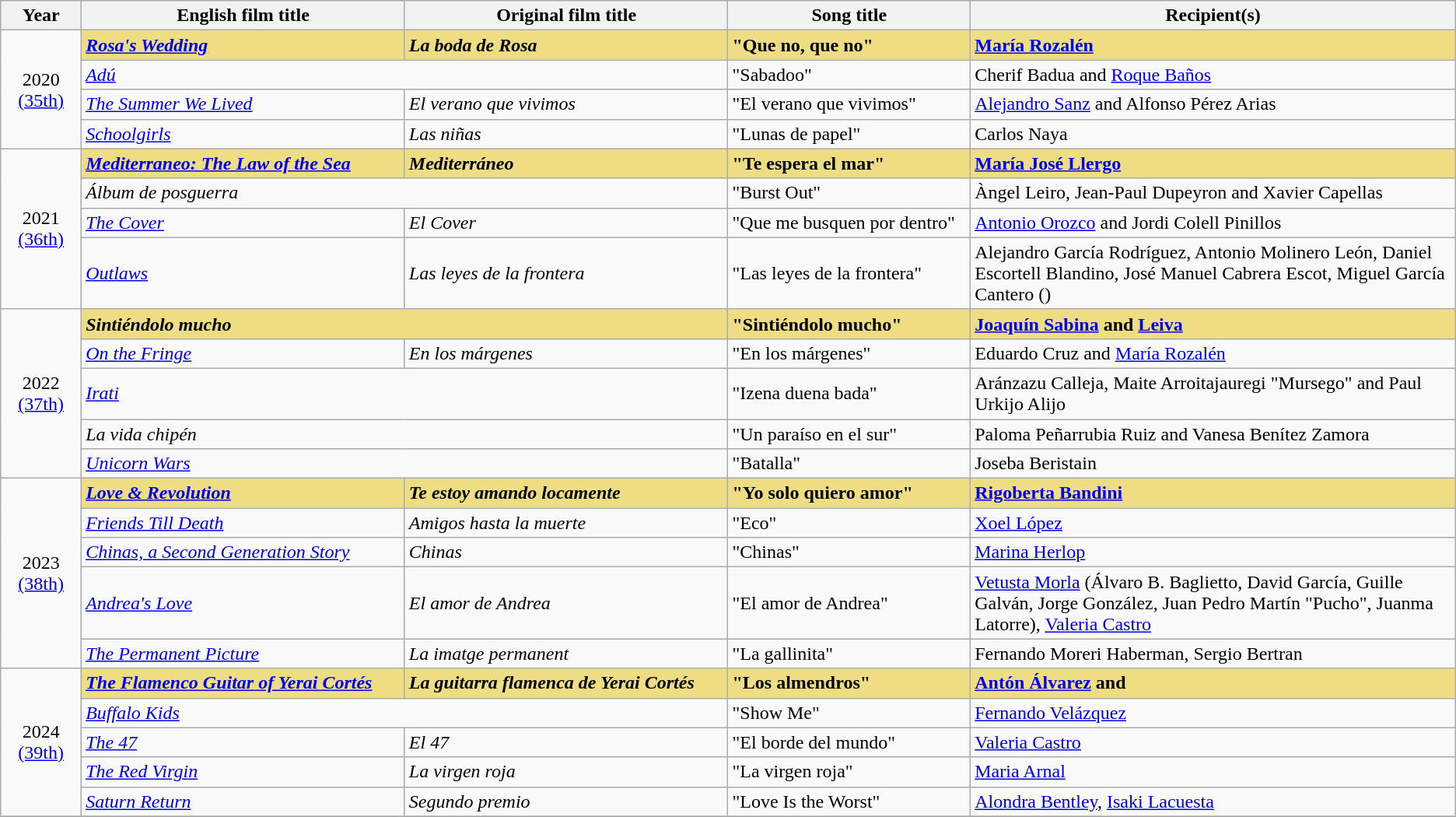<table class="wikitable sortable" style="text-align:left;"style="width:95%">
<tr>
<th scope="col" style="width:5%;">Year</th>
<th scope="col" style="width:20%;">English film title</th>
<th scope="col" style="width:20%;">Original film title</th>
<th scope="col" style="width:15%;">Song title</th>
<th scope="col" style="width:30%;">Recipient(s)</th>
</tr>
<tr>
<td rowspan="4" style="text-align:center;">2020<br><a href='#'>(35th)</a><br></td>
<td style="background:#eedd82;"><strong><em><a href='#'>Rosa's Wedding</a></em></strong></td>
<td style="background:#eedd82;"><strong><em>La boda de Rosa</em></strong></td>
<td style="background:#eedd82;"><strong>"Que no, que no"</strong></td>
<td style="background:#eedd82;"><strong><a href='#'>María Rozalén</a></strong></td>
</tr>
<tr>
<td colspan="2"><em><a href='#'>Adú</a></em></td>
<td>"Sabadoo"</td>
<td>Cherif Badua and <a href='#'>Roque Baños</a></td>
</tr>
<tr>
<td><em><a href='#'>The Summer We Lived</a></em></td>
<td><em>El verano que vivimos</em></td>
<td>"El verano que vivimos"</td>
<td><a href='#'>Alejandro Sanz</a> and Alfonso Pérez Arias</td>
</tr>
<tr>
<td><em><a href='#'>Schoolgirls</a></em></td>
<td><em>Las niñas</em></td>
<td>"Lunas de papel"</td>
<td>Carlos Naya</td>
</tr>
<tr>
<td rowspan="4" style="text-align:center;">2021<br><a href='#'>(36th)</a><br></td>
<td style="background:#eedd82;"><strong><em><a href='#'>Mediterraneo: The Law of the Sea</a></em></strong></td>
<td style="background:#eedd82;"><strong><em>Mediterráneo</em></strong></td>
<td style="background:#eedd82;"><strong>"Te espera el mar"</strong></td>
<td style="background:#eedd82;"><strong><a href='#'>María José Llergo</a></strong></td>
</tr>
<tr>
<td colspan="2"><em>Álbum de posguerra</em></td>
<td>"Burst Out"</td>
<td>Àngel Leiro, Jean-Paul Dupeyron and Xavier Capellas</td>
</tr>
<tr>
<td><em><a href='#'>The Cover</a></em></td>
<td><em>El Cover</em></td>
<td>"Que me busquen por dentro"</td>
<td><a href='#'>Antonio Orozco</a> and Jordi Colell Pinillos</td>
</tr>
<tr>
<td><em><a href='#'>Outlaws</a></em></td>
<td><em>Las leyes de la frontera</em></td>
<td>"Las leyes de la frontera"</td>
<td>Alejandro García Rodríguez, Antonio Molinero León, Daniel Escortell Blandino, José Manuel Cabrera Escot, Miguel García Cantero ()</td>
</tr>
<tr>
<td rowspan="5" style="text-align:center;">2022<br><a href='#'>(37th)</a><br></td>
<td colspan="2" style="background:#eedd82;"><strong><em>Sintiéndolo mucho</em></strong></td>
<td style="background:#eedd82;"><strong>"Sintiéndolo mucho"</strong></td>
<td style="background:#eedd82;"><strong><a href='#'>Joaquín Sabina</a> and <a href='#'>Leiva</a></strong></td>
</tr>
<tr>
<td><em><a href='#'>On the Fringe</a></em></td>
<td><em>En los márgenes</em></td>
<td>"En los márgenes"</td>
<td>Eduardo Cruz and <a href='#'>María Rozalén</a></td>
</tr>
<tr>
<td colspan="2"><em><a href='#'>Irati</a></em></td>
<td>"Izena duena bada"</td>
<td>Aránzazu Calleja, Maite Arroitajauregi "Mursego" and Paul Urkijo Alijo</td>
</tr>
<tr>
<td colspan="2"><em>La vida chipén</em></td>
<td>"Un paraíso en el sur"</td>
<td>Paloma Peñarrubia Ruiz and Vanesa Benítez Zamora</td>
</tr>
<tr>
<td colspan="2"><em><a href='#'>Unicorn Wars</a></em></td>
<td>"Batalla"</td>
<td>Joseba Beristain</td>
</tr>
<tr>
<td rowspan="5" style="text-align:center;">2023<br><a href='#'>(38th)</a><br></td>
<td style="background:#eedd82;"><strong><em><a href='#'>Love & Revolution</a></em></strong></td>
<td style="background:#eedd82;"><strong><em>Te estoy amando locamente</em></strong></td>
<td style="background:#eedd82;"><strong>"Yo solo quiero amor"</strong></td>
<td style="background:#eedd82;"><strong><a href='#'>Rigoberta Bandini</a></strong></td>
</tr>
<tr>
<td><em><a href='#'>Friends Till Death</a></em></td>
<td><em>Amigos hasta la muerte</em></td>
<td>"Eco"</td>
<td><a href='#'>Xoel López</a></td>
</tr>
<tr>
<td><em><a href='#'>Chinas, a Second Generation Story</a></em></td>
<td><em>Chinas</em></td>
<td>"Chinas"</td>
<td><a href='#'>Marina Herlop</a></td>
</tr>
<tr>
<td><em><a href='#'>Andrea's Love</a></em></td>
<td><em>El amor de Andrea</em></td>
<td>"El amor de Andrea"</td>
<td><a href='#'>Vetusta Morla</a> (Álvaro B. Baglietto, David García, Guille Galván, Jorge González, Juan Pedro Martín "Pucho", Juanma Latorre), <a href='#'>Valeria Castro</a></td>
</tr>
<tr>
<td><em><a href='#'>The Permanent Picture</a></em></td>
<td><em>La imatge permanent</em></td>
<td>"La gallinita"</td>
<td>Fernando Moreri Haberman, Sergio Bertran</td>
</tr>
<tr>
<td rowspan="5" style="text-align:center;">2024<br><a href='#'>(39th)</a><br></td>
<td style="background:#eedd82;"><strong><em><a href='#'>The Flamenco Guitar of Yerai Cortés</a></em></strong></td>
<td style="background:#eedd82;"><strong><em>La guitarra flamenca de Yerai Cortés</em></strong></td>
<td style="background:#eedd82;"><strong>"Los almendros"</strong></td>
<td style="background:#eedd82;"><strong><a href='#'>Antón Álvarez</a> and </strong></td>
</tr>
<tr>
<td colspan="2"><em><a href='#'>Buffalo Kids</a></em></td>
<td>"Show Me"</td>
<td><a href='#'>Fernando Velázquez</a></td>
</tr>
<tr>
<td><em><a href='#'>The 47</a></em></td>
<td><em>El 47</em></td>
<td>"El borde del mundo"</td>
<td><a href='#'>Valeria Castro</a></td>
</tr>
<tr>
<td><em><a href='#'>The Red Virgin</a></em></td>
<td><em>La virgen roja</em></td>
<td>"La virgen roja"</td>
<td><a href='#'>Maria Arnal</a></td>
</tr>
<tr>
<td><em><a href='#'>Saturn Return</a></em></td>
<td><em>Segundo premio</em></td>
<td>"Love Is the Worst"</td>
<td><a href='#'>Alondra Bentley</a>, <a href='#'>Isaki Lacuesta</a></td>
</tr>
<tr>
</tr>
</table>
